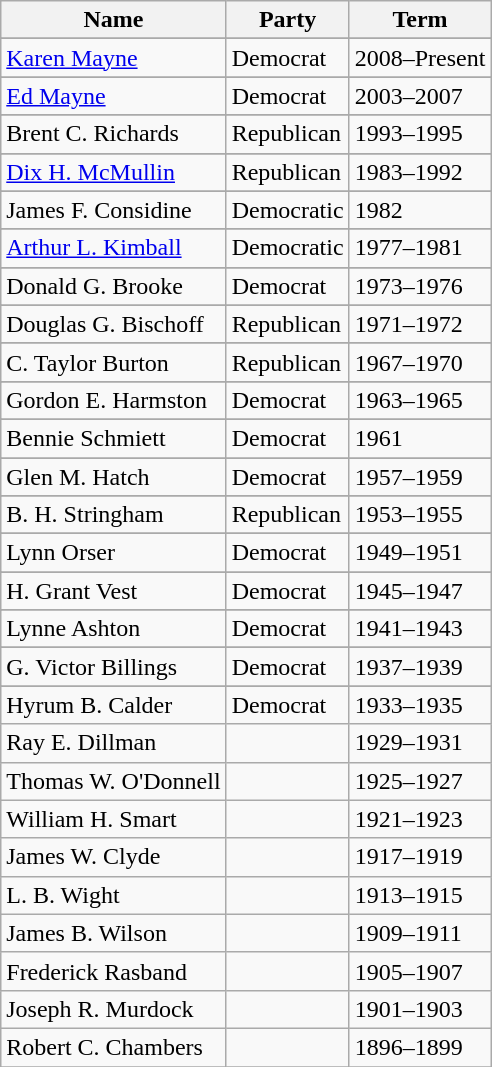<table class="wikitable">
<tr>
<th>Name</th>
<th>Party</th>
<th>Term</th>
</tr>
<tr>
</tr>
<tr>
<td><a href='#'>Karen Mayne</a></td>
<td>Democrat</td>
<td>2008–Present</td>
</tr>
<tr>
</tr>
<tr>
<td><a href='#'>Ed Mayne</a></td>
<td>Democrat</td>
<td>2003–2007</td>
</tr>
<tr>
</tr>
<tr>
<td>Brent C. Richards</td>
<td>Republican</td>
<td>1993–1995</td>
</tr>
<tr>
</tr>
<tr>
<td><a href='#'>Dix H. McMullin</a></td>
<td>Republican</td>
<td>1983–1992</td>
</tr>
<tr>
</tr>
<tr>
</tr>
<tr>
</tr>
<tr>
</tr>
<tr>
<td>James F. Considine</td>
<td>Democratic</td>
<td>1982</td>
</tr>
<tr>
</tr>
<tr>
<td><a href='#'>Arthur L. Kimball</a></td>
<td>Democratic</td>
<td>1977–1981</td>
</tr>
<tr>
</tr>
<tr>
<td>Donald G. Brooke</td>
<td>Democrat</td>
<td>1973–1976</td>
</tr>
<tr>
</tr>
<tr>
<td>Douglas G. Bischoff</td>
<td>Republican</td>
<td>1971–1972</td>
</tr>
<tr>
</tr>
<tr>
<td>C. Taylor Burton</td>
<td>Republican</td>
<td>1967–1970</td>
</tr>
<tr>
</tr>
<tr>
<td>Gordon E. Harmston</td>
<td>Democrat</td>
<td>1963–1965</td>
</tr>
<tr>
</tr>
<tr>
<td>Bennie Schmiett</td>
<td>Democrat</td>
<td>1961</td>
</tr>
<tr>
</tr>
<tr>
<td>Glen M. Hatch</td>
<td>Democrat</td>
<td>1957–1959</td>
</tr>
<tr>
</tr>
<tr>
<td>B. H. Stringham</td>
<td>Republican</td>
<td>1953–1955</td>
</tr>
<tr>
</tr>
<tr>
<td>Lynn Orser</td>
<td>Democrat</td>
<td>1949–1951</td>
</tr>
<tr>
</tr>
<tr>
<td>H. Grant Vest</td>
<td>Democrat</td>
<td>1945–1947</td>
</tr>
<tr>
</tr>
<tr>
<td>Lynne Ashton</td>
<td>Democrat</td>
<td>1941–1943</td>
</tr>
<tr>
</tr>
<tr>
<td>G. Victor Billings</td>
<td>Democrat</td>
<td>1937–1939</td>
</tr>
<tr>
</tr>
<tr>
<td>Hyrum B. Calder</td>
<td>Democrat</td>
<td>1933–1935</td>
</tr>
<tr>
<td>Ray E. Dillman</td>
<td></td>
<td>1929–1931</td>
</tr>
<tr>
<td>Thomas W. O'Donnell</td>
<td></td>
<td>1925–1927</td>
</tr>
<tr>
<td>William H. Smart</td>
<td></td>
<td>1921–1923</td>
</tr>
<tr>
<td>James W. Clyde</td>
<td></td>
<td>1917–1919</td>
</tr>
<tr>
<td>L. B. Wight</td>
<td></td>
<td>1913–1915</td>
</tr>
<tr>
<td>James B. Wilson</td>
<td></td>
<td>1909–1911</td>
</tr>
<tr>
<td>Frederick Rasband</td>
<td></td>
<td>1905–1907</td>
</tr>
<tr>
<td>Joseph R. Murdock</td>
<td></td>
<td>1901–1903</td>
</tr>
<tr>
<td>Robert C. Chambers</td>
<td></td>
<td>1896–1899</td>
</tr>
<tr>
</tr>
</table>
